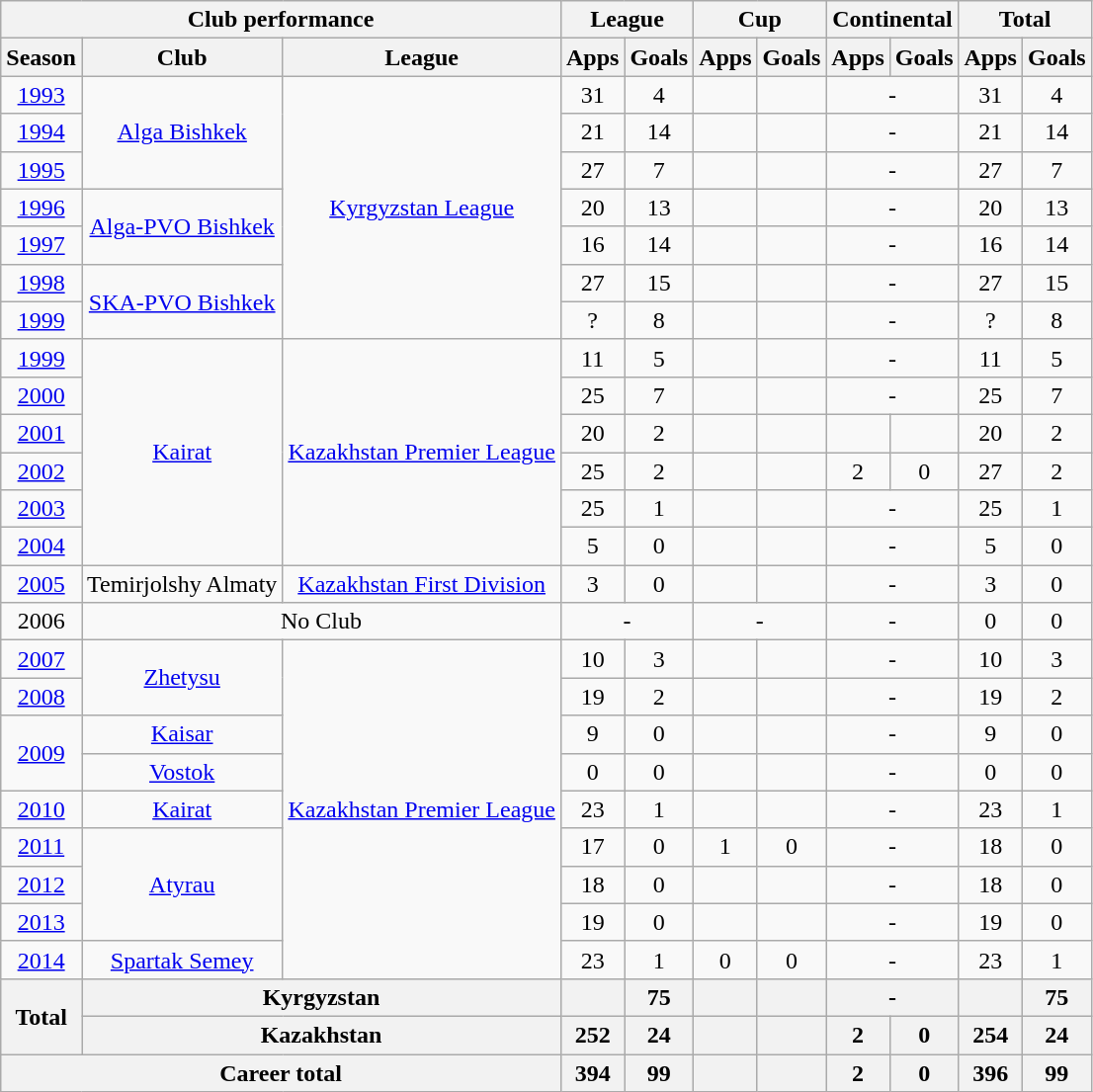<table class="wikitable" style="text-align:center">
<tr>
<th colspan=3>Club performance</th>
<th colspan=2>League</th>
<th colspan=2>Cup</th>
<th colspan=2>Continental</th>
<th colspan=2>Total</th>
</tr>
<tr>
<th>Season</th>
<th>Club</th>
<th>League</th>
<th>Apps</th>
<th>Goals</th>
<th>Apps</th>
<th>Goals</th>
<th>Apps</th>
<th>Goals</th>
<th>Apps</th>
<th>Goals</th>
</tr>
<tr>
<td><a href='#'>1993</a></td>
<td rowspan="3"><a href='#'>Alga Bishkek</a></td>
<td rowspan="7"><a href='#'>Kyrgyzstan League</a></td>
<td>31</td>
<td>4</td>
<td></td>
<td></td>
<td colspan="2">-</td>
<td>31</td>
<td>4</td>
</tr>
<tr>
<td><a href='#'>1994</a></td>
<td>21</td>
<td>14</td>
<td></td>
<td></td>
<td colspan="2">-</td>
<td>21</td>
<td>14</td>
</tr>
<tr>
<td><a href='#'>1995</a></td>
<td>27</td>
<td>7</td>
<td></td>
<td></td>
<td colspan="2">-</td>
<td>27</td>
<td>7</td>
</tr>
<tr>
<td><a href='#'>1996</a></td>
<td rowspan="2"><a href='#'>Alga-PVO Bishkek</a></td>
<td>20</td>
<td>13</td>
<td></td>
<td></td>
<td colspan="2">-</td>
<td>20</td>
<td>13</td>
</tr>
<tr>
<td><a href='#'>1997</a></td>
<td>16</td>
<td>14</td>
<td></td>
<td></td>
<td colspan="2">-</td>
<td>16</td>
<td>14</td>
</tr>
<tr>
<td><a href='#'>1998</a></td>
<td rowspan="2"><a href='#'>SKA-PVO Bishkek</a></td>
<td>27</td>
<td>15</td>
<td></td>
<td></td>
<td colspan="2">-</td>
<td>27</td>
<td>15</td>
</tr>
<tr>
<td><a href='#'>1999</a></td>
<td>?</td>
<td>8</td>
<td></td>
<td></td>
<td colspan="2">-</td>
<td>?</td>
<td>8</td>
</tr>
<tr>
<td><a href='#'>1999</a></td>
<td rowspan="6"><a href='#'>Kairat</a></td>
<td rowspan="6"><a href='#'>Kazakhstan Premier League</a></td>
<td>11</td>
<td>5</td>
<td></td>
<td></td>
<td colspan="2">-</td>
<td>11</td>
<td>5</td>
</tr>
<tr>
<td><a href='#'>2000</a></td>
<td>25</td>
<td>7</td>
<td></td>
<td></td>
<td colspan="2">-</td>
<td>25</td>
<td>7</td>
</tr>
<tr>
<td><a href='#'>2001</a></td>
<td>20</td>
<td>2</td>
<td></td>
<td></td>
<td></td>
<td></td>
<td>20</td>
<td>2</td>
</tr>
<tr>
<td><a href='#'>2002</a></td>
<td>25</td>
<td>2</td>
<td></td>
<td></td>
<td>2</td>
<td>0</td>
<td>27</td>
<td>2</td>
</tr>
<tr>
<td><a href='#'>2003</a></td>
<td>25</td>
<td>1</td>
<td></td>
<td></td>
<td colspan="2">-</td>
<td>25</td>
<td>1</td>
</tr>
<tr>
<td><a href='#'>2004</a></td>
<td>5</td>
<td>0</td>
<td></td>
<td></td>
<td colspan="2">-</td>
<td>5</td>
<td>0</td>
</tr>
<tr>
<td><a href='#'>2005</a></td>
<td>Temirjolshy Almaty</td>
<td><a href='#'>Kazakhstan First Division</a></td>
<td>3</td>
<td>0</td>
<td></td>
<td></td>
<td colspan="2">-</td>
<td>3</td>
<td>0</td>
</tr>
<tr>
<td>2006</td>
<td colspan="2">No Club</td>
<td colspan="2">-</td>
<td colspan="2">-</td>
<td colspan="2">-</td>
<td>0</td>
<td>0</td>
</tr>
<tr>
<td><a href='#'>2007</a></td>
<td rowspan="2"><a href='#'>Zhetysu</a></td>
<td rowspan="9"><a href='#'>Kazakhstan Premier League</a></td>
<td>10</td>
<td>3</td>
<td></td>
<td></td>
<td colspan="2">-</td>
<td>10</td>
<td>3</td>
</tr>
<tr>
<td><a href='#'>2008</a></td>
<td>19</td>
<td>2</td>
<td></td>
<td></td>
<td colspan="2">-</td>
<td>19</td>
<td>2</td>
</tr>
<tr>
<td rowspan="2"><a href='#'>2009</a></td>
<td><a href='#'>Kaisar</a></td>
<td>9</td>
<td>0</td>
<td></td>
<td></td>
<td colspan="2">-</td>
<td>9</td>
<td>0</td>
</tr>
<tr>
<td><a href='#'>Vostok</a></td>
<td>0</td>
<td>0</td>
<td></td>
<td></td>
<td colspan="2">-</td>
<td>0</td>
<td>0</td>
</tr>
<tr>
<td><a href='#'>2010</a></td>
<td><a href='#'>Kairat</a></td>
<td>23</td>
<td>1</td>
<td></td>
<td></td>
<td colspan="2">-</td>
<td>23</td>
<td>1</td>
</tr>
<tr>
<td><a href='#'>2011</a></td>
<td rowspan="3"><a href='#'>Atyrau</a></td>
<td>17</td>
<td>0</td>
<td>1</td>
<td>0</td>
<td colspan="2">-</td>
<td>18</td>
<td>0</td>
</tr>
<tr>
<td><a href='#'>2012</a></td>
<td>18</td>
<td>0</td>
<td></td>
<td></td>
<td colspan="2">-</td>
<td>18</td>
<td>0</td>
</tr>
<tr>
<td><a href='#'>2013</a></td>
<td>19</td>
<td>0</td>
<td></td>
<td></td>
<td colspan="2">-</td>
<td>19</td>
<td>0</td>
</tr>
<tr>
<td><a href='#'>2014</a></td>
<td><a href='#'>Spartak Semey</a></td>
<td>23</td>
<td>1</td>
<td>0</td>
<td>0</td>
<td colspan="2">-</td>
<td>23</td>
<td>1</td>
</tr>
<tr>
<th rowspan=2>Total</th>
<th colspan=2>Kyrgyzstan</th>
<th></th>
<th>75</th>
<th></th>
<th></th>
<th colspan="2">-</th>
<th></th>
<th>75</th>
</tr>
<tr>
<th colspan=2>Kazakhstan</th>
<th>252</th>
<th>24</th>
<th></th>
<th></th>
<th>2</th>
<th>0</th>
<th>254</th>
<th>24</th>
</tr>
<tr>
<th colspan=3>Career total</th>
<th>394</th>
<th>99</th>
<th></th>
<th></th>
<th>2</th>
<th>0</th>
<th>396</th>
<th>99</th>
</tr>
</table>
